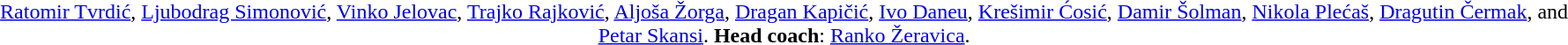<table width=95%>
<tr align=center>
<td><br><a href='#'>Ratomir Tvrdić</a>, <a href='#'>Ljubodrag Simonović</a>, <a href='#'>Vinko Jelovac</a>, <a href='#'>Trajko Rajković</a>, <a href='#'>Aljoša Žorga</a>, <a href='#'>Dragan Kapičić</a>, <a href='#'>Ivo Daneu</a>, <a href='#'>Krešimir Ćosić</a>, <a href='#'>Damir Šolman</a>, <a href='#'>Nikola Plećaš</a>, <a href='#'>Dragutin Čermak</a>, and <a href='#'>Petar Skansi</a>.
<strong>Head coach</strong>: <a href='#'>Ranko Žeravica</a>.</td>
</tr>
</table>
